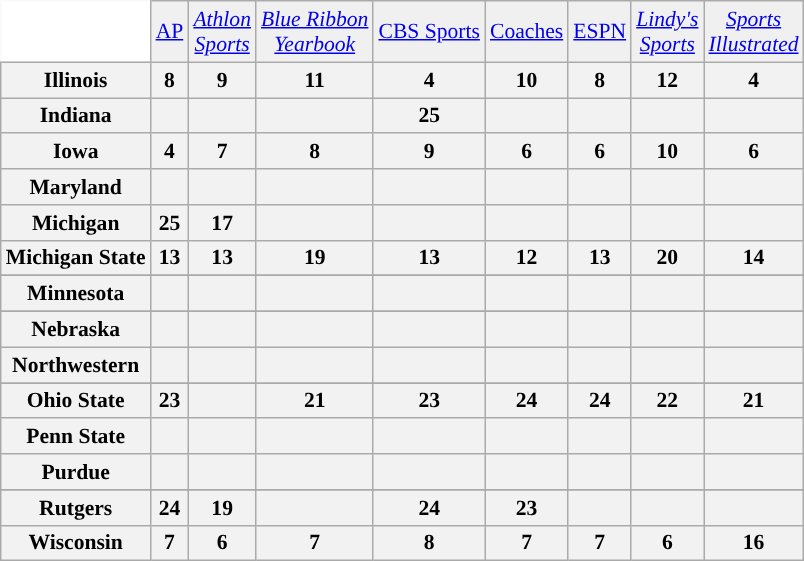<table class="wikitable" style="white-space:nowrap; font-size:90%;">
<tr>
<td style="background:white; border-top-style:hidden; border-left-style:hidden;"></td>
<td align="center" style="background:#f0f0f0;"><a href='#'>AP</a></td>
<td align="center" style="background:#f0f0f0;"><em><a href='#'>Athlon<br>Sports</a></em></td>
<td align="center" style="background:#f0f0f0;"><em><a href='#'>Blue Ribbon<br>Yearbook</a></em></td>
<td align="center" style="background:#f0f0f0;"><a href='#'>CBS Sports</a></td>
<td align="center" style="background:#f0f0f0;"><a href='#'>Coaches</a></td>
<td align="center" style="background:#f0f0f0;"><a href='#'>ESPN</a></td>
<td align="center" style="background:#f0f0f0;"><em><a href='#'>Lindy's<br>Sports</a></em></td>
<td align="center" style="background:#f0f0f0;"><em><a href='#'>Sports<br>Illustrated</a></em></td>
</tr>
<tr style="text-align:center;">
<th style=>Illinois</th>
<th>8</th>
<th>9</th>
<th>11</th>
<th>4</th>
<th>10</th>
<th>8</th>
<th>12</th>
<th>4</th>
</tr>
<tr style="text-align:center;">
<th style=>Indiana</th>
<th></th>
<th></th>
<th></th>
<th>25</th>
<th></th>
<th></th>
<th></th>
<th></th>
</tr>
<tr style="text-align:center;">
<th style=>Iowa</th>
<th>4</th>
<th>7</th>
<th>8</th>
<th>9</th>
<th>6</th>
<th>6</th>
<th>10</th>
<th>6</th>
</tr>
<tr style="text-align:center;">
<th style=>Maryland</th>
<th></th>
<th></th>
<th></th>
<th></th>
<th></th>
<th></th>
<th></th>
<th></th>
</tr>
<tr style="text-align:center;">
<th style=>Michigan</th>
<th>25</th>
<th>17</th>
<th></th>
<th></th>
<th></th>
<th></th>
<th></th>
<th></th>
</tr>
<tr style="text-align:center;">
<th style=>Michigan State</th>
<th>13</th>
<th>13</th>
<th>19</th>
<th>13</th>
<th>12</th>
<th>13</th>
<th>20</th>
<th>14</th>
</tr>
<tr style="text-align:center;">
</tr>
<tr style="text-align:center;">
<th style=>Minnesota</th>
<th></th>
<th></th>
<th></th>
<th></th>
<th></th>
<th></th>
<th></th>
<th></th>
</tr>
<tr style="text-align:center;">
</tr>
<tr style="text-align:center;">
<th style=>Nebraska</th>
<th></th>
<th></th>
<th></th>
<th></th>
<th></th>
<th></th>
<th></th>
<th></th>
</tr>
<tr style="text-align:center;">
<th style=>Northwestern</th>
<th></th>
<th></th>
<th></th>
<th></th>
<th></th>
<th></th>
<th></th>
<th></th>
</tr>
<tr style="text-align:center;">
</tr>
<tr style="text-align:center;">
<th style=>Ohio State</th>
<th>23</th>
<th></th>
<th>21</th>
<th>23</th>
<th>24</th>
<th>24</th>
<th>22</th>
<th>21</th>
</tr>
<tr style="text-align:center;">
<th style=>Penn State</th>
<th></th>
<th></th>
<th></th>
<th></th>
<th></th>
<th></th>
<th></th>
<th></th>
</tr>
<tr style="text-align:center;">
<th style=>Purdue</th>
<th></th>
<th></th>
<th></th>
<th></th>
<th></th>
<th></th>
<th></th>
<th></th>
</tr>
<tr style="text-align:center;">
</tr>
<tr style="text-align:center;">
<th style=>Rutgers</th>
<th>24</th>
<th>19</th>
<th></th>
<th>24</th>
<th>23</th>
<th></th>
<th></th>
<th></th>
</tr>
<tr style="text-align:center;">
<th style=>Wisconsin</th>
<th>7</th>
<th>6</th>
<th>7</th>
<th>8</th>
<th>7</th>
<th>7</th>
<th>6</th>
<th>16</th>
</tr>
</table>
